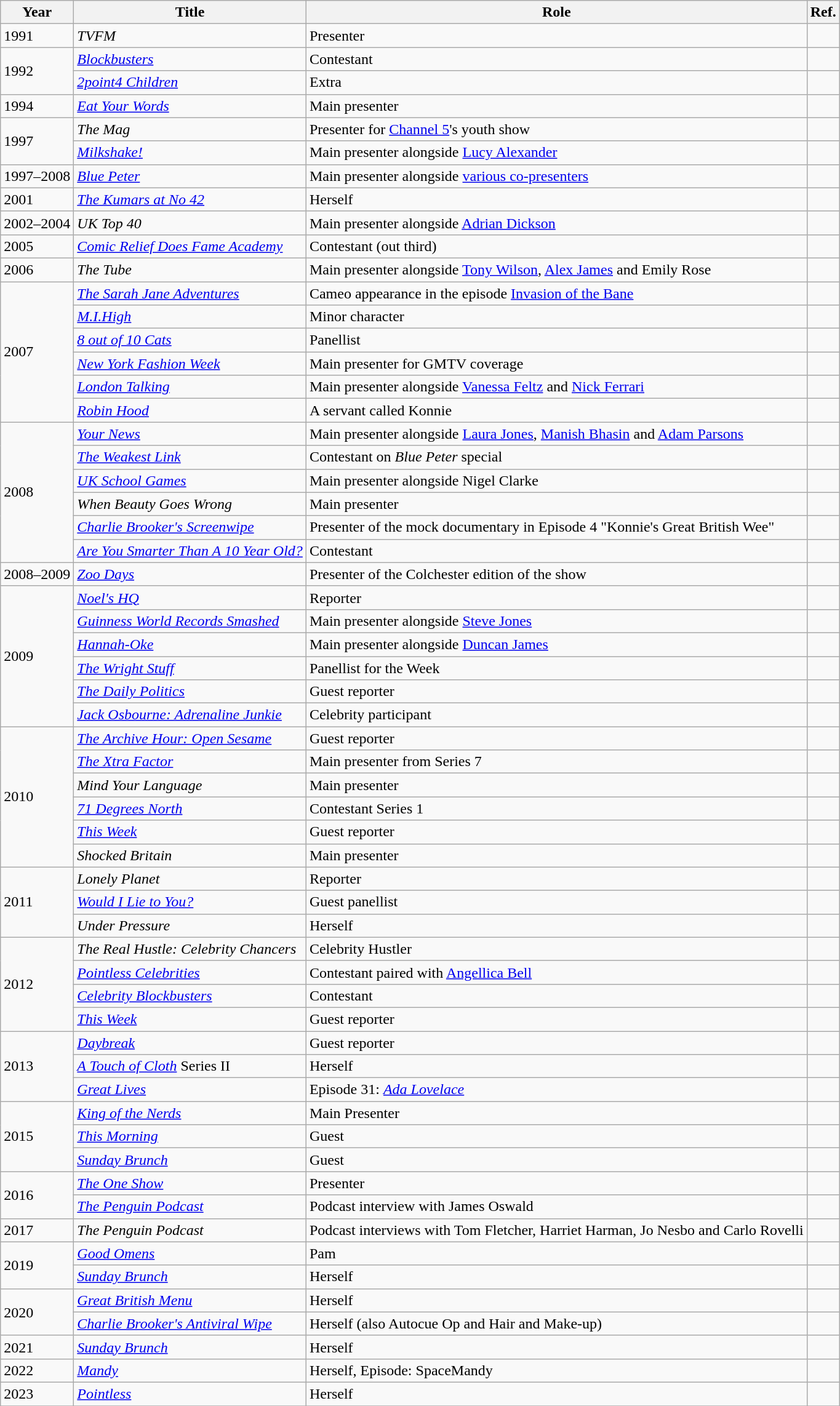<table class="wikitable">
<tr>
<th>Year</th>
<th>Title</th>
<th>Role</th>
<th>Ref.</th>
</tr>
<tr>
<td>1991</td>
<td><em>TVFM</em></td>
<td>Presenter</td>
<td></td>
</tr>
<tr>
<td rowspan=2>1992</td>
<td><em><a href='#'>Blockbusters</a></em></td>
<td>Contestant</td>
<td></td>
</tr>
<tr>
<td><em><a href='#'>2point4 Children</a></em></td>
<td>Extra</td>
<td></td>
</tr>
<tr>
<td>1994</td>
<td><em><a href='#'>Eat Your Words</a></em></td>
<td>Main presenter</td>
<td></td>
</tr>
<tr>
<td rowspan=2>1997</td>
<td><em>The Mag</em></td>
<td>Presenter for <a href='#'>Channel 5</a>'s youth show</td>
<td></td>
</tr>
<tr>
<td><em><a href='#'>Milkshake!</a></em></td>
<td>Main presenter alongside <a href='#'>Lucy Alexander</a></td>
<td></td>
</tr>
<tr>
<td>1997–2008</td>
<td><em><a href='#'>Blue Peter</a></em></td>
<td>Main presenter alongside <a href='#'>various co-presenters</a></td>
<td></td>
</tr>
<tr>
<td>2001</td>
<td><em><a href='#'>The Kumars at No 42</a></em></td>
<td>Herself</td>
<td></td>
</tr>
<tr>
<td>2002–2004</td>
<td><em>UK Top 40</em></td>
<td>Main presenter alongside <a href='#'>Adrian Dickson</a></td>
<td></td>
</tr>
<tr>
<td>2005</td>
<td><em><a href='#'>Comic Relief Does Fame Academy</a></em></td>
<td>Contestant (out third)</td>
<td></td>
</tr>
<tr>
<td>2006</td>
<td><em>The Tube</em></td>
<td>Main presenter alongside <a href='#'>Tony Wilson</a>, <a href='#'>Alex James</a> and Emily Rose</td>
<td></td>
</tr>
<tr>
<td rowspan=6>2007</td>
<td><em><a href='#'>The Sarah Jane Adventures</a></em></td>
<td>Cameo appearance in the episode <a href='#'>Invasion of the Bane</a></td>
<td></td>
</tr>
<tr>
<td><em><a href='#'>M.I.High</a></em></td>
<td>Minor character</td>
<td></td>
</tr>
<tr>
<td><em><a href='#'>8 out of 10 Cats</a></em></td>
<td>Panellist</td>
<td></td>
</tr>
<tr>
<td><em><a href='#'>New York Fashion Week</a></em></td>
<td>Main presenter for GMTV coverage</td>
<td></td>
</tr>
<tr>
<td><em><a href='#'>London Talking</a></em></td>
<td>Main presenter alongside <a href='#'>Vanessa Feltz</a> and <a href='#'>Nick Ferrari</a></td>
<td></td>
</tr>
<tr>
<td><em><a href='#'>Robin Hood</a></em></td>
<td>A servant called Konnie</td>
<td></td>
</tr>
<tr>
<td rowspan=6>2008</td>
<td><em><a href='#'>Your News</a></em></td>
<td>Main presenter alongside <a href='#'>Laura Jones</a>, <a href='#'>Manish Bhasin</a> and <a href='#'>Adam Parsons</a></td>
<td></td>
</tr>
<tr>
<td><em><a href='#'>The Weakest Link</a></em></td>
<td>Contestant on <em>Blue Peter</em> special</td>
<td></td>
</tr>
<tr>
<td><em><a href='#'>UK School Games</a></em></td>
<td>Main presenter alongside Nigel Clarke</td>
<td></td>
</tr>
<tr>
<td><em>When Beauty Goes Wrong</em></td>
<td>Main presenter</td>
<td></td>
</tr>
<tr>
<td><em><a href='#'>Charlie Brooker's Screenwipe</a></em></td>
<td>Presenter of the mock documentary in Episode 4 "Konnie's Great British Wee"</td>
<td></td>
</tr>
<tr>
<td><em><a href='#'>Are You Smarter Than A 10 Year Old?</a></em></td>
<td>Contestant</td>
<td></td>
</tr>
<tr>
<td>2008–2009</td>
<td><em><a href='#'>Zoo Days</a></em></td>
<td>Presenter of the Colchester edition of the show</td>
<td></td>
</tr>
<tr>
<td rowspan=6>2009</td>
<td><em><a href='#'>Noel's HQ</a></em></td>
<td>Reporter</td>
<td></td>
</tr>
<tr>
<td><em><a href='#'>Guinness World Records Smashed</a></em></td>
<td>Main presenter alongside <a href='#'>Steve Jones</a></td>
<td></td>
</tr>
<tr>
<td><em><a href='#'>Hannah-Oke</a></em></td>
<td>Main presenter alongside <a href='#'>Duncan James</a></td>
<td></td>
</tr>
<tr>
<td><em><a href='#'>The Wright Stuff</a></em></td>
<td>Panellist for the Week</td>
<td></td>
</tr>
<tr>
<td><em><a href='#'>The Daily Politics</a></em></td>
<td>Guest reporter</td>
<td></td>
</tr>
<tr>
<td><em><a href='#'>Jack Osbourne: Adrenaline Junkie</a></em></td>
<td>Celebrity participant</td>
<td></td>
</tr>
<tr>
<td rowspan=6>2010</td>
<td><em><a href='#'>The Archive Hour: Open Sesame</a></em></td>
<td>Guest reporter</td>
<td></td>
</tr>
<tr>
<td><em><a href='#'>The Xtra Factor</a></em></td>
<td>Main presenter from Series 7</td>
<td></td>
</tr>
<tr>
<td><em>Mind Your Language</em></td>
<td>Main presenter</td>
<td></td>
</tr>
<tr>
<td><em><a href='#'>71 Degrees North</a></em></td>
<td>Contestant Series 1</td>
<td></td>
</tr>
<tr>
<td><em><a href='#'>This Week</a></em></td>
<td>Guest reporter</td>
<td></td>
</tr>
<tr>
<td><em>Shocked Britain</em></td>
<td>Main presenter</td>
<td></td>
</tr>
<tr>
<td rowspan=3>2011</td>
<td><em>Lonely Planet</em></td>
<td>Reporter</td>
<td></td>
</tr>
<tr>
<td><em><a href='#'>Would I Lie to You?</a></em></td>
<td>Guest panellist</td>
<td></td>
</tr>
<tr>
<td><em>Under Pressure</em></td>
<td>Herself</td>
<td></td>
</tr>
<tr>
<td rowspan=4>2012</td>
<td><em>The Real Hustle: Celebrity Chancers</em></td>
<td>Celebrity Hustler</td>
<td></td>
</tr>
<tr>
<td><em><a href='#'>Pointless Celebrities</a></em></td>
<td>Contestant paired with <a href='#'>Angellica Bell</a></td>
<td></td>
</tr>
<tr>
<td><em><a href='#'>Celebrity Blockbusters</a></em></td>
<td>Contestant </td>
<td></td>
</tr>
<tr>
<td><em><a href='#'>This Week</a></em></td>
<td>Guest reporter</td>
<td></td>
</tr>
<tr>
<td rowspan=3>2013</td>
<td><em><a href='#'>Daybreak</a></em></td>
<td>Guest reporter</td>
<td></td>
</tr>
<tr>
<td><em><a href='#'>A Touch of Cloth</a></em> Series II</td>
<td>Herself</td>
<td></td>
</tr>
<tr>
<td><em><a href='#'>Great Lives</a></em></td>
<td>Episode 31: <em><a href='#'>Ada Lovelace</a></em></td>
<td></td>
</tr>
<tr>
<td rowspan=3>2015</td>
<td><em><a href='#'>King of the Nerds</a></em></td>
<td>Main Presenter</td>
<td></td>
</tr>
<tr>
<td><em><a href='#'>This Morning</a></em></td>
<td>Guest</td>
<td></td>
</tr>
<tr>
<td><em><a href='#'>Sunday Brunch</a></em></td>
<td>Guest</td>
<td></td>
</tr>
<tr>
<td rowspan=2>2016</td>
<td><em><a href='#'>The One Show</a></em></td>
<td>Presenter</td>
<td></td>
</tr>
<tr>
<td><em><a href='#'>The Penguin Podcast</a></em></td>
<td>Podcast interview with James Oswald</td>
<td></td>
</tr>
<tr>
<td rowspan=1>2017</td>
<td><em>The Penguin Podcast</em></td>
<td>Podcast interviews with Tom Fletcher, Harriet Harman, Jo Nesbo and Carlo Rovelli</td>
<td></td>
</tr>
<tr>
<td rowspan=2>2019</td>
<td><em><a href='#'>Good Omens</a></em></td>
<td>Pam</td>
<td></td>
</tr>
<tr>
<td><em><a href='#'>Sunday Brunch</a></em></td>
<td>Herself</td>
<td></td>
</tr>
<tr>
<td rowspan=2>2020</td>
<td><em><a href='#'>Great British Menu</a></em></td>
<td>Herself</td>
<td></td>
</tr>
<tr>
<td><em><a href='#'>Charlie Brooker's Antiviral Wipe</a></em></td>
<td>Herself (also Autocue Op and Hair and Make-up)</td>
<td></td>
</tr>
<tr>
<td rowspan=1>2021</td>
<td><em><a href='#'>Sunday Brunch</a></em></td>
<td>Herself</td>
<td></td>
</tr>
<tr>
<td rowspan=1>2022</td>
<td><em><a href='#'>Mandy</a></em></td>
<td>Herself, Episode: SpaceMandy</td>
<td></td>
</tr>
<tr>
<td rowspan=1>2023</td>
<td><em><a href='#'>Pointless</a></em></td>
<td>Herself</td>
<td></td>
</tr>
<tr>
</tr>
</table>
